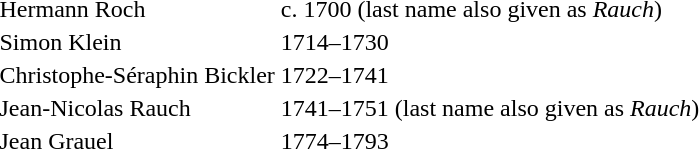<table>
<tr>
<td>Hermann Roch</td>
<td>c. 1700 (last name also given as <em>Rauch</em>)</td>
</tr>
<tr>
<td>Simon Klein</td>
<td>1714–1730</td>
</tr>
<tr>
<td>Christophe-Séraphin Bickler</td>
<td>1722–1741</td>
</tr>
<tr>
<td>Jean-Nicolas Rauch</td>
<td>1741–1751 (last name also given as <em>Rauch</em>)</td>
</tr>
<tr>
<td>Jean Grauel</td>
<td>1774–1793</td>
</tr>
</table>
